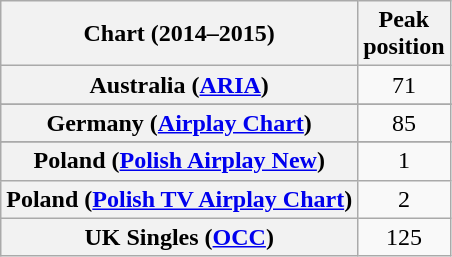<table class="wikitable plainrowheaders sortable" style="text-align:center;">
<tr>
<th>Chart (2014–2015)</th>
<th>Peak<br>position</th>
</tr>
<tr>
<th scope="row">Australia (<a href='#'>ARIA</a>)</th>
<td>71</td>
</tr>
<tr>
</tr>
<tr>
<th scope="row">Germany (<a href='#'>Airplay Chart</a>)</th>
<td>85</td>
</tr>
<tr>
</tr>
<tr>
<th scope="row">Poland (<a href='#'>Polish Airplay New</a>)</th>
<td>1</td>
</tr>
<tr>
<th scope="row">Poland (<a href='#'>Polish TV Airplay Chart</a>)</th>
<td>2</td>
</tr>
<tr>
<th scope="row">UK Singles (<a href='#'>OCC</a>)</th>
<td>125</td>
</tr>
</table>
